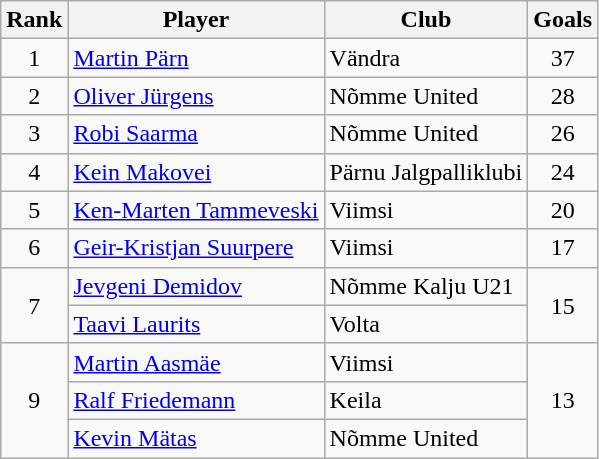<table class="wikitable">
<tr>
<th>Rank</th>
<th>Player</th>
<th>Club</th>
<th>Goals</th>
</tr>
<tr>
<td align=center>1</td>
<td> <a href='#'>Martin Pärn</a></td>
<td>Vändra</td>
<td align=center>37</td>
</tr>
<tr>
<td align=center>2</td>
<td> <a href='#'>Oliver Jürgens</a></td>
<td>Nõmme United</td>
<td align=center>28</td>
</tr>
<tr>
<td align=center>3</td>
<td> <a href='#'>Robi Saarma</a></td>
<td>Nõmme United</td>
<td align=center>26</td>
</tr>
<tr>
<td align=center>4</td>
<td> <a href='#'>Kein Makovei</a></td>
<td>Pärnu Jalgpalliklubi</td>
<td align=center>24</td>
</tr>
<tr>
<td align=center>5</td>
<td> <a href='#'>Ken-Marten Tammeveski</a></td>
<td>Viimsi</td>
<td align=center>20</td>
</tr>
<tr>
<td align=center>6</td>
<td> <a href='#'>Geir-Kristjan Suurpere</a></td>
<td>Viimsi</td>
<td align=center>17</td>
</tr>
<tr>
<td align=center rowspan=2>7</td>
<td> <a href='#'>Jevgeni Demidov</a></td>
<td>Nõmme Kalju U21</td>
<td align=center rowspan=2>15</td>
</tr>
<tr>
<td> <a href='#'>Taavi Laurits</a></td>
<td>Volta</td>
</tr>
<tr>
<td align=center rowspan=3>9</td>
<td> <a href='#'>Martin Aasmäe</a></td>
<td>Viimsi</td>
<td align=center rowspan=3>13</td>
</tr>
<tr>
<td> <a href='#'>Ralf Friedemann</a></td>
<td>Keila</td>
</tr>
<tr>
<td> <a href='#'>Kevin Mätas</a></td>
<td>Nõmme United</td>
</tr>
</table>
